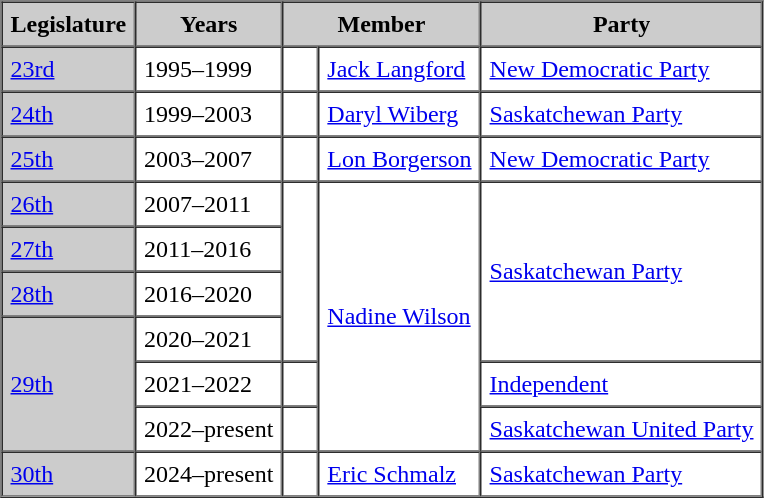<table border=1 cellpadding=5 cellspacing=0>
<tr bgcolor="CCCCCC">
<th>Legislature</th>
<th>Years</th>
<th colspan="2">Member</th>
<th>Party</th>
</tr>
<tr>
<td bgcolor="CCCCCC"><a href='#'>23rd</a></td>
<td>1995–1999</td>
<td>   </td>
<td><a href='#'>Jack Langford</a></td>
<td><a href='#'>New Democratic Party</a></td>
</tr>
<tr>
<td bgcolor="CCCCCC"><a href='#'>24th</a></td>
<td>1999–2003</td>
<td>   </td>
<td><a href='#'>Daryl Wiberg</a></td>
<td><a href='#'>Saskatchewan Party</a></td>
</tr>
<tr>
<td bgcolor="CCCCCC"><a href='#'>25th</a></td>
<td>2003–2007</td>
<td>   </td>
<td><a href='#'>Lon Borgerson</a></td>
<td><a href='#'>New Democratic Party</a></td>
</tr>
<tr>
<td bgcolor="CCCCCC"><a href='#'>26th</a></td>
<td>2007–2011</td>
<td rowspan="4" >   </td>
<td rowspan="6"><a href='#'>Nadine Wilson</a></td>
<td rowspan="4"><a href='#'>Saskatchewan Party</a></td>
</tr>
<tr>
<td bgcolor="CCCCCC"><a href='#'>27th</a></td>
<td>2011–2016</td>
</tr>
<tr>
<td bgcolor="CCCCCC"><a href='#'>28th</a></td>
<td>2016–2020</td>
</tr>
<tr>
<td rowspan="3" bgcolor="CCCCCC"><a href='#'>29th</a></td>
<td>2020–2021</td>
</tr>
<tr>
<td>2021–2022</td>
<td></td>
<td><a href='#'>Independent</a></td>
</tr>
<tr>
<td>2022–present</td>
<td>   </td>
<td><a href='#'>Saskatchewan United Party</a></td>
</tr>
<tr>
<td bgcolor="CCCCCC"><a href='#'>30th</a></td>
<td>2024–present</td>
<td>   </td>
<td><a href='#'>Eric Schmalz</a></td>
<td><a href='#'>Saskatchewan Party</a></td>
</tr>
</table>
